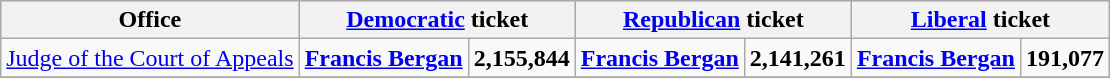<table class=wikitable>
<tr bgcolor=lightgrey>
<th>Office</th>
<th colspan="2" ><a href='#'>Democratic</a> ticket</th>
<th colspan="2" ><a href='#'>Republican</a> ticket</th>
<th colspan="2" ><a href='#'>Liberal</a> ticket</th>
</tr>
<tr>
<td><a href='#'>Judge of the Court of Appeals</a></td>
<td><strong><a href='#'>Francis Bergan</a></strong></td>
<td align="right"><strong>2,155,844</strong></td>
<td><strong><a href='#'>Francis Bergan</a></strong></td>
<td align="right"><strong>2,141,261</strong></td>
<td><strong><a href='#'>Francis Bergan</a></strong></td>
<td align="right"><strong>191,077</strong></td>
</tr>
<tr>
</tr>
</table>
